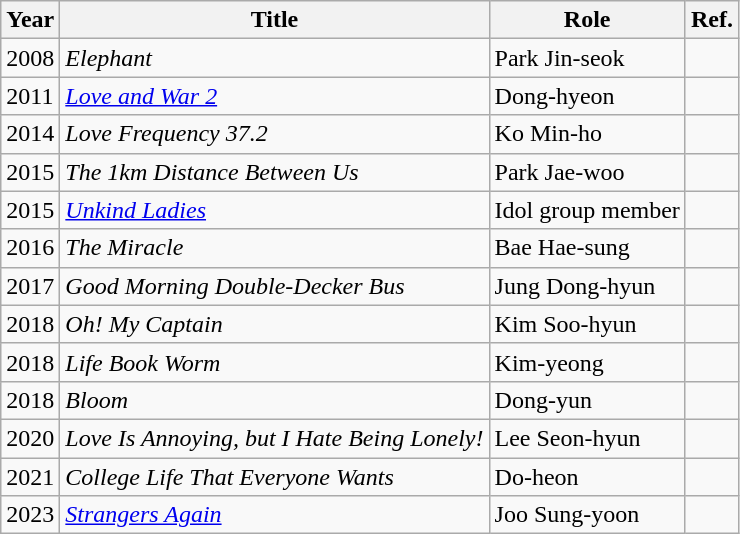<table class="wikitable">
<tr>
<th>Year</th>
<th>Title</th>
<th>Role</th>
<th>Ref.</th>
</tr>
<tr>
<td>2008</td>
<td><em>Elephant</em></td>
<td>Park Jin-seok</td>
<td></td>
</tr>
<tr>
<td>2011</td>
<td><em><a href='#'>Love and War 2</a></em></td>
<td>Dong-hyeon</td>
<td></td>
</tr>
<tr>
<td>2014</td>
<td><em>Love Frequency 37.2</em></td>
<td>Ko Min-ho</td>
<td></td>
</tr>
<tr>
<td>2015</td>
<td><em>The 1km Distance Between Us</em></td>
<td>Park Jae-woo</td>
<td></td>
</tr>
<tr>
<td>2015</td>
<td><em><a href='#'>Unkind Ladies</a></em></td>
<td>Idol group member</td>
<td></td>
</tr>
<tr>
<td>2016</td>
<td><em>The Miracle</em></td>
<td>Bae Hae-sung</td>
<td></td>
</tr>
<tr>
<td>2017</td>
<td><em>Good Morning Double-Decker Bus</em></td>
<td>Jung Dong-hyun</td>
<td></td>
</tr>
<tr>
<td>2018</td>
<td><em>Oh! My Captain</em></td>
<td>Kim Soo-hyun</td>
<td></td>
</tr>
<tr>
<td>2018</td>
<td><em>Life Book Worm</em></td>
<td>Kim-yeong</td>
<td></td>
</tr>
<tr>
<td>2018</td>
<td><em>Bloom</em></td>
<td>Dong-yun</td>
<td></td>
</tr>
<tr>
<td>2020</td>
<td><em>Love Is Annoying, but I Hate Being Lonely!</em></td>
<td>Lee Seon-hyun</td>
<td></td>
</tr>
<tr>
<td>2021</td>
<td><em>College Life That Everyone Wants</em></td>
<td>Do-heon</td>
<td></td>
</tr>
<tr>
<td>2023</td>
<td><em><a href='#'>Strangers Again</a></em></td>
<td>Joo Sung-yoon</td>
<td></td>
</tr>
</table>
